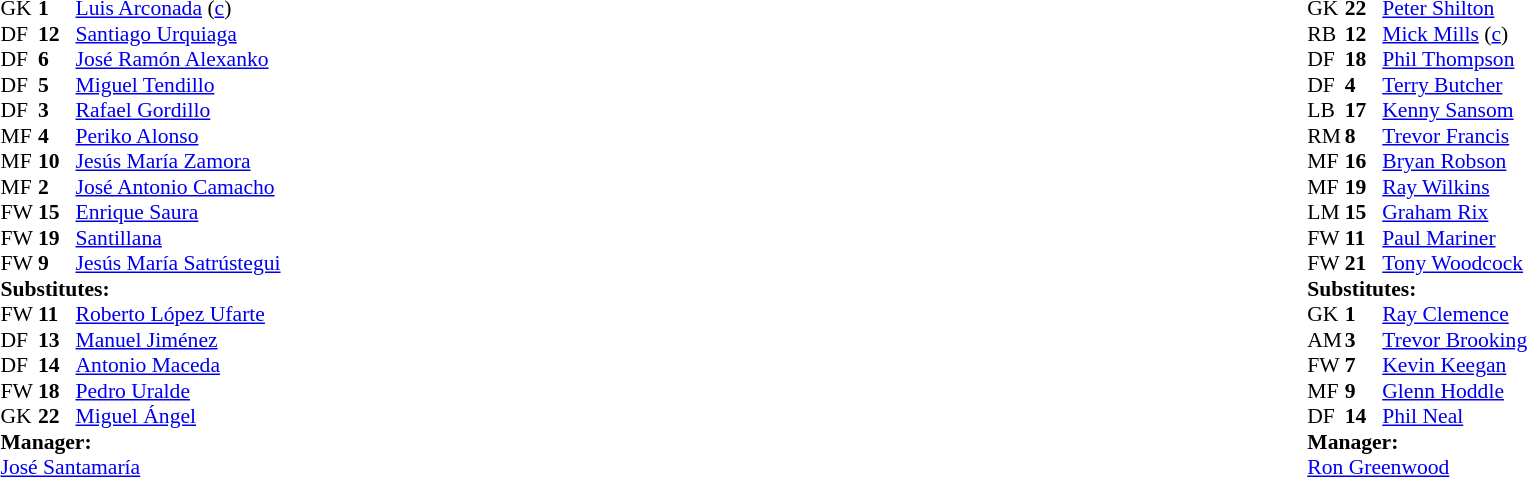<table width="100%">
<tr>
<td valign="top" width="50%"><br><table style="font-size: 90%" cellspacing="0" cellpadding="0">
<tr>
<th width="25"></th>
<th width="25"></th>
</tr>
<tr>
<td>GK</td>
<td><strong>1</strong></td>
<td><a href='#'>Luis Arconada</a> (<a href='#'>c</a>)</td>
</tr>
<tr>
<td>DF</td>
<td><strong>12</strong></td>
<td><a href='#'>Santiago Urquiaga</a></td>
</tr>
<tr>
<td>DF</td>
<td><strong>6</strong></td>
<td><a href='#'>José Ramón Alexanko</a></td>
</tr>
<tr>
<td>DF</td>
<td><strong>5</strong></td>
<td><a href='#'>Miguel Tendillo</a></td>
<td></td>
<td></td>
</tr>
<tr>
<td>DF</td>
<td><strong>3</strong></td>
<td><a href='#'>Rafael Gordillo</a></td>
</tr>
<tr>
<td>MF</td>
<td><strong>4</strong></td>
<td><a href='#'>Periko Alonso</a></td>
</tr>
<tr>
<td>MF</td>
<td><strong>10</strong></td>
<td><a href='#'>Jesús María Zamora</a></td>
</tr>
<tr>
<td>MF</td>
<td><strong>2</strong></td>
<td><a href='#'>José Antonio Camacho</a></td>
</tr>
<tr>
<td>FW</td>
<td><strong>15</strong></td>
<td><a href='#'>Enrique Saura</a></td>
<td></td>
<td></td>
</tr>
<tr>
<td>FW</td>
<td><strong>19</strong></td>
<td><a href='#'>Santillana</a></td>
</tr>
<tr>
<td>FW</td>
<td><strong>9</strong></td>
<td><a href='#'>Jesús María Satrústegui</a></td>
</tr>
<tr>
<td colspan=3><strong>Substitutes:</strong></td>
</tr>
<tr>
<td>FW</td>
<td><strong>11</strong></td>
<td><a href='#'>Roberto López Ufarte</a></td>
</tr>
<tr>
<td>DF</td>
<td><strong>13</strong></td>
<td><a href='#'>Manuel Jiménez</a></td>
</tr>
<tr>
<td>DF</td>
<td><strong>14</strong></td>
<td><a href='#'>Antonio Maceda</a></td>
<td></td>
<td></td>
</tr>
<tr>
<td>FW</td>
<td><strong>18</strong></td>
<td><a href='#'>Pedro Uralde</a></td>
<td></td>
<td></td>
</tr>
<tr>
<td>GK</td>
<td><strong>22</strong></td>
<td><a href='#'>Miguel Ángel</a></td>
</tr>
<tr>
<td colspan=3><strong>Manager:</strong></td>
</tr>
<tr>
<td colspan=4><a href='#'>José Santamaría</a></td>
</tr>
</table>
</td>
<td valign="top" width="50%"><br><table style="font-size: 90%" cellspacing="0" cellpadding="0" align="center">
<tr>
<th width=25></th>
<th width=25></th>
</tr>
<tr>
<td>GK</td>
<td><strong>22</strong></td>
<td><a href='#'>Peter Shilton</a></td>
</tr>
<tr>
<td>RB</td>
<td><strong>12</strong></td>
<td><a href='#'>Mick Mills</a> (<a href='#'>c</a>)</td>
</tr>
<tr>
<td>DF</td>
<td><strong>18</strong></td>
<td><a href='#'>Phil Thompson</a></td>
</tr>
<tr>
<td>DF</td>
<td><strong>4</strong></td>
<td><a href='#'>Terry Butcher</a></td>
</tr>
<tr>
<td>LB</td>
<td><strong>17</strong></td>
<td><a href='#'>Kenny Sansom</a></td>
</tr>
<tr>
<td>RM</td>
<td><strong>8</strong></td>
<td><a href='#'>Trevor Francis</a></td>
</tr>
<tr>
<td>MF</td>
<td><strong>16</strong></td>
<td><a href='#'>Bryan Robson</a></td>
</tr>
<tr>
<td>MF</td>
<td><strong>19</strong></td>
<td><a href='#'>Ray Wilkins</a></td>
<td></td>
</tr>
<tr>
<td>LM</td>
<td><strong>15</strong></td>
<td><a href='#'>Graham Rix</a></td>
<td></td>
<td></td>
</tr>
<tr>
<td>FW</td>
<td><strong>11</strong></td>
<td><a href='#'>Paul Mariner</a></td>
</tr>
<tr>
<td>FW</td>
<td><strong>21</strong></td>
<td><a href='#'>Tony Woodcock</a></td>
<td></td>
<td></td>
</tr>
<tr>
<td colspan=3><strong>Substitutes:</strong></td>
</tr>
<tr>
<td>GK</td>
<td><strong>1</strong></td>
<td><a href='#'>Ray Clemence</a></td>
</tr>
<tr>
<td>AM</td>
<td><strong>3</strong></td>
<td><a href='#'>Trevor Brooking</a></td>
<td></td>
<td></td>
</tr>
<tr>
<td>FW</td>
<td><strong>7</strong></td>
<td><a href='#'>Kevin Keegan</a></td>
<td></td>
<td></td>
</tr>
<tr>
<td>MF</td>
<td><strong>9</strong></td>
<td><a href='#'>Glenn Hoddle</a></td>
</tr>
<tr>
<td>DF</td>
<td><strong>14</strong></td>
<td><a href='#'>Phil Neal</a></td>
</tr>
<tr>
<td colspan=3><strong>Manager:</strong></td>
</tr>
<tr>
<td colspan=4><a href='#'>Ron Greenwood</a></td>
</tr>
</table>
</td>
</tr>
</table>
